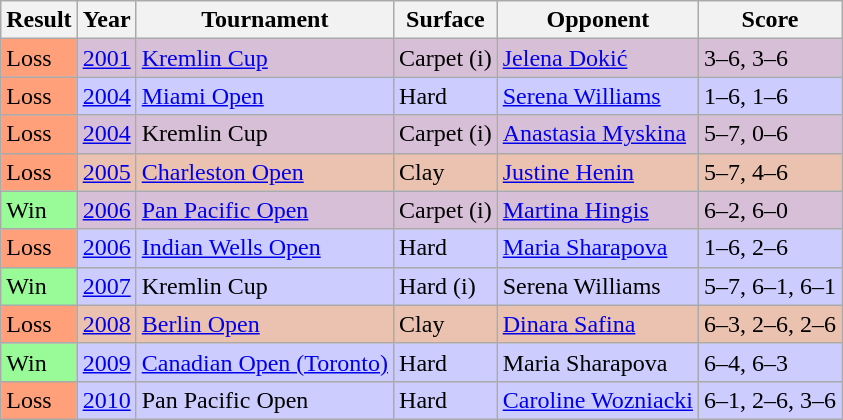<table class="sortable wikitable">
<tr>
<th>Result</th>
<th>Year</th>
<th>Tournament</th>
<th>Surface</th>
<th>Opponent</th>
<th class="unsortable">Score</th>
</tr>
<tr bgcolor=thistle>
<td style="background:#ffa07a;">Loss</td>
<td><a href='#'>2001</a></td>
<td><a href='#'>Kremlin Cup</a></td>
<td>Carpet (i)</td>
<td> <a href='#'>Jelena Dokić</a></td>
<td>3–6, 3–6</td>
</tr>
<tr bgcolor=CCCCFF>
<td style="background:#ffa07a;">Loss</td>
<td><a href='#'>2004</a></td>
<td><a href='#'>Miami Open</a></td>
<td>Hard</td>
<td> <a href='#'>Serena Williams</a></td>
<td>1–6, 1–6</td>
</tr>
<tr bgcolor=thistle>
<td style="background:#ffa07a;">Loss</td>
<td><a href='#'>2004</a></td>
<td>Kremlin Cup</td>
<td>Carpet (i)</td>
<td> <a href='#'>Anastasia Myskina</a></td>
<td>5–7, 0–6</td>
</tr>
<tr bgcolor=EBC2AF>
<td style="background:#ffa07a;">Loss</td>
<td><a href='#'>2005</a></td>
<td><a href='#'>Charleston Open</a></td>
<td>Clay</td>
<td> <a href='#'>Justine Henin</a></td>
<td>5–7, 4–6</td>
</tr>
<tr bgcolor=thistle>
<td style="background:#98fb98;">Win</td>
<td><a href='#'>2006</a></td>
<td><a href='#'>Pan Pacific Open</a></td>
<td>Carpet (i)</td>
<td> <a href='#'>Martina Hingis</a></td>
<td>6–2, 6–0</td>
</tr>
<tr bgcolor=CCCCFF>
<td style="background:#ffa07a;">Loss</td>
<td><a href='#'>2006</a></td>
<td><a href='#'>Indian Wells Open</a></td>
<td>Hard</td>
<td> <a href='#'>Maria Sharapova</a></td>
<td>1–6, 2–6</td>
</tr>
<tr bgcolor=CCCCFF>
<td style="background:#98fb98;">Win</td>
<td><a href='#'>2007</a></td>
<td>Kremlin Cup</td>
<td>Hard (i)</td>
<td> Serena Williams</td>
<td>5–7, 6–1, 6–1</td>
</tr>
<tr bgcolor=EBC2AF>
<td style="background:#ffa07a;">Loss</td>
<td><a href='#'>2008</a></td>
<td><a href='#'>Berlin Open</a></td>
<td>Clay</td>
<td> <a href='#'>Dinara Safina</a></td>
<td>6–3, 2–6, 2–6</td>
</tr>
<tr bgcolor=CCCCFF>
<td style="background:#98fb98;">Win</td>
<td><a href='#'>2009</a></td>
<td><a href='#'>Canadian Open (Toronto)</a></td>
<td>Hard</td>
<td> Maria Sharapova</td>
<td>6–4, 6–3</td>
</tr>
<tr bgcolor=CCCCFF>
<td style="background:#ffa07a;">Loss</td>
<td><a href='#'>2010</a></td>
<td>Pan Pacific Open</td>
<td>Hard</td>
<td> <a href='#'>Caroline Wozniacki</a></td>
<td>6–1, 2–6, 3–6</td>
</tr>
</table>
